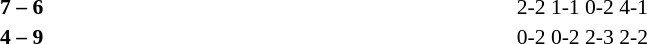<table width=100% cellspacing=1>
<tr>
<th width=20%></th>
<th width=12%></th>
<th width=20%></th>
<th width=33%></th>
<td></td>
</tr>
<tr style=font-size:90%>
<td align=right><strong></strong></td>
<td align=center><strong>7 – 6</strong></td>
<td></td>
<td>2-2 1-1 0-2 4-1</td>
<td></td>
</tr>
<tr style=font-size:90%>
<td align=right></td>
<td align=center><strong>4 – 9</strong></td>
<td><strong></strong></td>
<td>0-2 0-2 2-3 2-2</td>
</tr>
</table>
